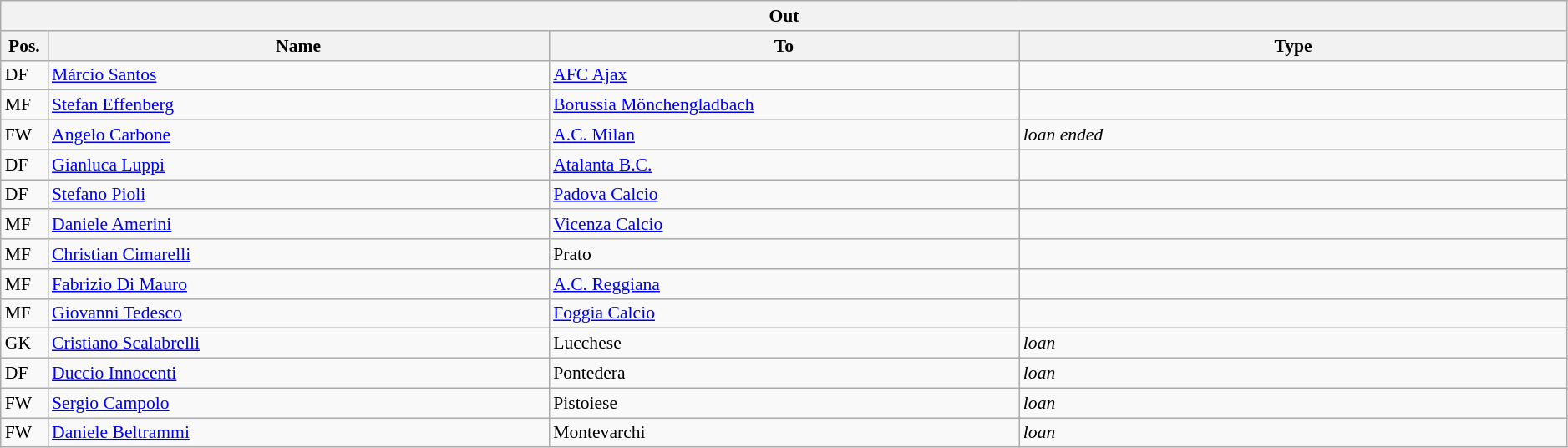<table class="wikitable" style="font-size:90%;width:99%;">
<tr>
<th colspan="4">Out</th>
</tr>
<tr>
<th width=3%>Pos.</th>
<th width=32%>Name</th>
<th width=30%>To</th>
<th width=35%>Type</th>
</tr>
<tr>
<td>DF</td>
<td><a href='#'>Márcio Santos</a></td>
<td><a href='#'>AFC Ajax</a></td>
<td></td>
</tr>
<tr>
<td>MF</td>
<td><a href='#'>Stefan Effenberg</a></td>
<td><a href='#'>Borussia Mönchengladbach</a></td>
<td></td>
</tr>
<tr>
<td>FW</td>
<td><a href='#'>Angelo Carbone</a></td>
<td><a href='#'>A.C. Milan</a></td>
<td><em>loan ended</em></td>
</tr>
<tr>
<td>DF</td>
<td><a href='#'>Gianluca Luppi</a></td>
<td><a href='#'>Atalanta B.C.</a></td>
<td></td>
</tr>
<tr>
<td>DF</td>
<td><a href='#'>Stefano Pioli</a></td>
<td><a href='#'>Padova Calcio</a></td>
<td></td>
</tr>
<tr>
<td>MF</td>
<td><a href='#'>Daniele Amerini</a></td>
<td><a href='#'>Vicenza Calcio</a></td>
<td></td>
</tr>
<tr>
<td>MF</td>
<td><a href='#'>Christian Cimarelli</a></td>
<td>Prato</td>
<td></td>
</tr>
<tr>
<td>MF</td>
<td><a href='#'>Fabrizio Di Mauro</a></td>
<td><a href='#'>A.C. Reggiana</a></td>
<td></td>
</tr>
<tr>
<td>MF</td>
<td><a href='#'>Giovanni Tedesco</a></td>
<td><a href='#'>Foggia Calcio</a></td>
<td></td>
</tr>
<tr>
<td>GK</td>
<td><a href='#'>Cristiano Scalabrelli</a></td>
<td>Lucchese</td>
<td><em>loan</em></td>
</tr>
<tr>
<td>DF</td>
<td><a href='#'>Duccio Innocenti</a></td>
<td>Pontedera</td>
<td><em>loan</em></td>
</tr>
<tr>
<td>FW</td>
<td><a href='#'>Sergio Campolo</a></td>
<td>Pistoiese</td>
<td><em>loan</em></td>
</tr>
<tr>
<td>FW</td>
<td><a href='#'>Daniele Beltrammi</a></td>
<td>Montevarchi</td>
<td><em>loan</em></td>
</tr>
</table>
